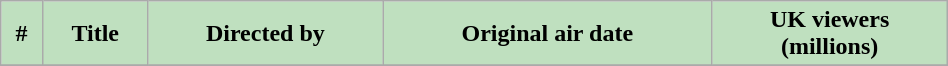<table class="wikitable plainrowheaders" width="50%" style="background:#FFFFFF;">
<tr>
<th style="background: #bfe0bf;">#</th>
<th style="background: #bfe0bf;">Title</th>
<th style="background: #bfe0bf;">Directed by</th>
<th style="background: #bfe0bf;">Original air date</th>
<th style="background: #bfe0bf;">UK viewers<br>(millions)</th>
</tr>
<tr>
</tr>
</table>
